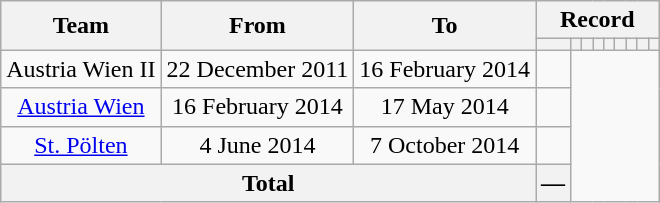<table class="wikitable" style="text-align: center">
<tr>
<th rowspan="2">Team</th>
<th rowspan="2">From</th>
<th rowspan="2">To</th>
<th colspan="9">Record</th>
</tr>
<tr>
<th></th>
<th></th>
<th></th>
<th></th>
<th></th>
<th></th>
<th></th>
<th></th>
<th></th>
</tr>
<tr>
<td>Austria Wien II</td>
<td>22 December 2011</td>
<td>16 February 2014<br></td>
<td></td>
</tr>
<tr>
<td><a href='#'>Austria Wien</a></td>
<td>16 February 2014</td>
<td>17 May 2014<br></td>
<td></td>
</tr>
<tr>
<td><a href='#'>St. Pölten</a></td>
<td>4 June 2014</td>
<td>7 October 2014<br></td>
<td></td>
</tr>
<tr>
<th colspan="3">Total<br></th>
<th>—</th>
</tr>
</table>
